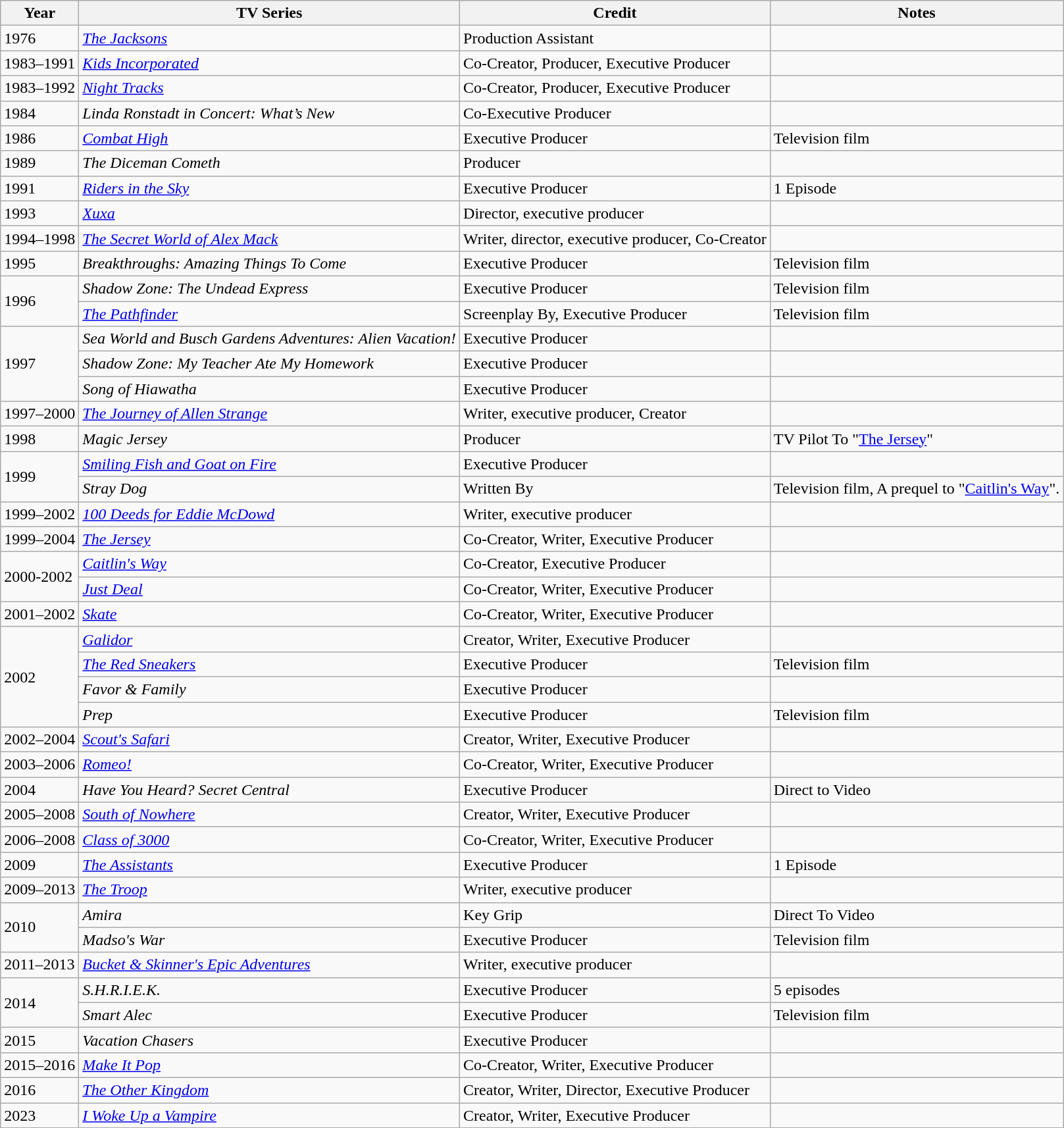<table class="wikitable">
<tr>
<th>Year</th>
<th>TV Series</th>
<th>Credit</th>
<th>Notes</th>
</tr>
<tr>
<td>1976</td>
<td><em><a href='#'>The Jacksons</a></em></td>
<td>Production Assistant</td>
<td></td>
</tr>
<tr>
<td>1983–1991</td>
<td><em><a href='#'>Kids Incorporated</a></em></td>
<td>Co-Creator, Producer, Executive Producer</td>
<td></td>
</tr>
<tr>
<td>1983–1992</td>
<td><em><a href='#'>Night Tracks</a></em></td>
<td>Co-Creator, Producer, Executive Producer</td>
<td></td>
</tr>
<tr>
<td>1984</td>
<td><em>Linda Ronstadt in Concert: What’s New</em></td>
<td>Co-Executive Producer</td>
<td></td>
</tr>
<tr>
<td>1986</td>
<td><em><a href='#'>Combat High</a></em></td>
<td>Executive Producer</td>
<td>Television film</td>
</tr>
<tr>
<td>1989</td>
<td><em>The Diceman Cometh</em></td>
<td>Producer</td>
<td></td>
</tr>
<tr>
<td>1991</td>
<td><em><a href='#'>Riders in the Sky</a></em></td>
<td>Executive Producer</td>
<td>1 Episode</td>
</tr>
<tr>
<td>1993</td>
<td><em><a href='#'>Xuxa</a></em></td>
<td>Director, executive producer</td>
<td></td>
</tr>
<tr>
<td>1994–1998</td>
<td><em><a href='#'>The Secret World of Alex Mack</a></em></td>
<td>Writer, director, executive producer, Co-Creator</td>
<td></td>
</tr>
<tr>
<td>1995</td>
<td><em>Breakthroughs: Amazing Things To Come</em></td>
<td>Executive Producer</td>
<td>Television film</td>
</tr>
<tr>
<td rowspan=2>1996</td>
<td><em>Shadow Zone: The Undead Express</em></td>
<td>Executive Producer</td>
<td>Television film</td>
</tr>
<tr>
<td><em><a href='#'>The Pathfinder</a></em></td>
<td>Screenplay By, Executive Producer</td>
<td>Television film</td>
</tr>
<tr>
<td rowspan=3>1997</td>
<td><em>Sea World and Busch Gardens Adventures: Alien Vacation!</em></td>
<td>Executive Producer</td>
<td></td>
</tr>
<tr>
<td><em>Shadow Zone: My Teacher Ate My Homework</em></td>
<td>Executive Producer</td>
<td></td>
</tr>
<tr>
<td><em>Song of Hiawatha</em></td>
<td>Executive Producer</td>
<td></td>
</tr>
<tr>
<td>1997–2000</td>
<td><em><a href='#'>The Journey of Allen Strange</a></em></td>
<td>Writer, executive producer, Creator</td>
<td></td>
</tr>
<tr>
<td>1998</td>
<td><em>Magic Jersey</em></td>
<td>Producer</td>
<td>TV Pilot To "<a href='#'>The Jersey</a>"</td>
</tr>
<tr>
<td rowspan=2>1999</td>
<td><em><a href='#'>Smiling Fish and Goat on Fire</a></em></td>
<td>Executive Producer</td>
<td></td>
</tr>
<tr>
<td><em>Stray Dog</em></td>
<td>Written By</td>
<td>Television film, A prequel to "<a href='#'>Caitlin's Way</a>".</td>
</tr>
<tr>
<td>1999–2002</td>
<td><em><a href='#'>100 Deeds for Eddie McDowd</a></em></td>
<td>Writer, executive producer</td>
<td></td>
</tr>
<tr>
<td>1999–2004</td>
<td><em><a href='#'>The Jersey</a></em></td>
<td>Co-Creator, Writer, Executive Producer</td>
<td></td>
</tr>
<tr>
<td rowspan=2>2000-2002</td>
<td><em><a href='#'>Caitlin's Way</a></em></td>
<td>Co-Creator, Executive Producer</td>
<td></td>
</tr>
<tr>
<td><em><a href='#'>Just Deal</a></em></td>
<td>Co-Creator, Writer, Executive Producer</td>
<td></td>
</tr>
<tr>
<td>2001–2002</td>
<td><em><a href='#'>Skate</a></em></td>
<td>Co-Creator, Writer, Executive Producer</td>
<td></td>
</tr>
<tr>
<td rowspan=4>2002</td>
<td><em><a href='#'>Galidor</a></em></td>
<td>Creator, Writer, Executive Producer</td>
<td></td>
</tr>
<tr>
<td><em><a href='#'>The Red Sneakers</a></em></td>
<td>Executive Producer</td>
<td>Television film</td>
</tr>
<tr>
<td><em>Favor & Family</em></td>
<td>Executive Producer</td>
<td></td>
</tr>
<tr>
<td><em>Prep</em></td>
<td>Executive Producer</td>
<td>Television film</td>
</tr>
<tr>
<td>2002–2004</td>
<td><em><a href='#'>Scout's Safari</a></em></td>
<td>Creator, Writer, Executive Producer</td>
<td></td>
</tr>
<tr>
<td>2003–2006</td>
<td><em><a href='#'>Romeo!</a></em></td>
<td>Co-Creator, Writer, Executive Producer</td>
<td></td>
</tr>
<tr>
<td>2004</td>
<td><em>Have You Heard? Secret Central</em></td>
<td>Executive Producer</td>
<td>Direct to Video</td>
</tr>
<tr>
<td>2005–2008</td>
<td><em><a href='#'>South of Nowhere</a></em></td>
<td>Creator, Writer, Executive Producer</td>
<td></td>
</tr>
<tr>
<td>2006–2008</td>
<td><em><a href='#'>Class of 3000</a></em></td>
<td>Co-Creator, Writer, Executive Producer</td>
<td></td>
</tr>
<tr>
<td>2009</td>
<td><em><a href='#'>The Assistants</a></em></td>
<td>Executive Producer</td>
<td>1 Episode</td>
</tr>
<tr>
<td>2009–2013</td>
<td><em><a href='#'>The Troop</a></em></td>
<td>Writer, executive producer</td>
<td></td>
</tr>
<tr>
<td rowspan=2>2010</td>
<td><em>Amira</em></td>
<td>Key Grip</td>
<td>Direct To Video</td>
</tr>
<tr>
<td><em>Madso's War</em></td>
<td>Executive Producer</td>
<td>Television film</td>
</tr>
<tr>
<td>2011–2013</td>
<td><em><a href='#'>Bucket & Skinner's Epic Adventures</a></em></td>
<td>Writer, executive producer</td>
<td></td>
</tr>
<tr>
<td rowspan=2>2014</td>
<td><em>S.H.R.I.E.K.</em></td>
<td>Executive Producer</td>
<td>5 episodes</td>
</tr>
<tr>
<td><em>Smart Alec</em></td>
<td>Executive Producer</td>
<td>Television film</td>
</tr>
<tr>
<td>2015</td>
<td><em>Vacation Chasers</em></td>
<td>Executive Producer</td>
<td></td>
</tr>
<tr>
<td>2015–2016</td>
<td><em><a href='#'>Make It Pop</a></em></td>
<td>Co-Creator, Writer, Executive Producer</td>
<td></td>
</tr>
<tr>
<td>2016</td>
<td><em><a href='#'>The Other Kingdom</a></em></td>
<td>Creator, Writer, Director, Executive Producer</td>
<td></td>
</tr>
<tr>
<td>2023</td>
<td><em><a href='#'>I Woke Up a Vampire</a></em></td>
<td>Creator, Writer, Executive Producer</td>
<td></td>
</tr>
<tr>
</tr>
</table>
